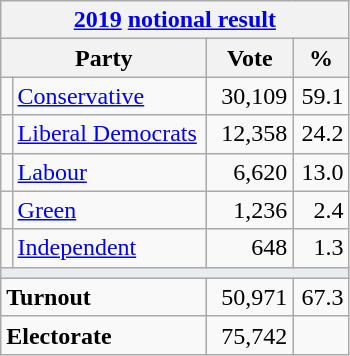<table class="wikitable">
<tr>
<th colspan="4"><a href='#'>2019</a> <a href='#'>notional result</a></th>
</tr>
<tr>
<th bgcolor="#DDDDFF" width="130px" colspan="2">Party</th>
<th bgcolor="#DDDDFF" width="50px">Vote</th>
<th bgcolor="#DDDDFF" width="30px">%</th>
</tr>
<tr>
<td></td>
<td><a href='#'>Conservative</a></td>
<td align=right>30,109</td>
<td align=right>59.1</td>
</tr>
<tr>
<td></td>
<td><a href='#'>Liberal Democrats</a></td>
<td align=right>12,358</td>
<td align=right>24.2</td>
</tr>
<tr>
<td></td>
<td><a href='#'>Labour</a></td>
<td align=right>6,620</td>
<td align=right>13.0</td>
</tr>
<tr>
<td></td>
<td><a href='#'>Green</a></td>
<td align=right>1,236</td>
<td align=right>2.4</td>
</tr>
<tr>
<td></td>
<td><a href='#'>Independent</a></td>
<td align=right>648</td>
<td align=right>1.3</td>
</tr>
<tr>
<td colspan="4" bgcolor="#EAECF0"></td>
</tr>
<tr>
<td colspan="2"><strong>Turnout</strong></td>
<td align=right>50,971</td>
<td align=right>67.3</td>
</tr>
<tr>
<td colspan="2"><strong>Electorate</strong></td>
<td align=right>75,742</td>
</tr>
</table>
